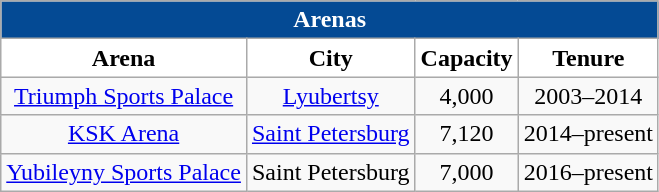<table class="wikitable" style="text-align:center">
<tr>
<th colspan="4" style="text-align:center; color:white; background:#044A94;">Arenas</th>
</tr>
<tr>
<th style="text-align:center; background:white;">Arena</th>
<th style="text-align:center; background:white;">City</th>
<th style="text-align:center; background:white;">Capacity</th>
<th style="text-align:center; background:white;">Tenure</th>
</tr>
<tr>
<td><a href='#'>Triumph Sports Palace</a></td>
<td><a href='#'>Lyubertsy</a></td>
<td>4,000</td>
<td>2003–2014</td>
</tr>
<tr>
<td><a href='#'>KSK Arena</a></td>
<td><a href='#'>Saint Petersburg</a></td>
<td>7,120</td>
<td>2014–present</td>
</tr>
<tr>
<td><a href='#'>Yubileyny Sports Palace</a></td>
<td>Saint Petersburg</td>
<td>7,000</td>
<td>2016–present</td>
</tr>
</table>
